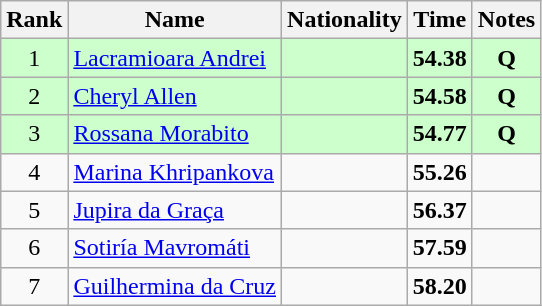<table class="wikitable sortable" style="text-align:center">
<tr>
<th>Rank</th>
<th>Name</th>
<th>Nationality</th>
<th>Time</th>
<th>Notes</th>
</tr>
<tr bgcolor=ccffcc>
<td>1</td>
<td align=left><a href='#'>Lacramioara Andrei</a></td>
<td align=left></td>
<td><strong>54.38</strong></td>
<td><strong>Q</strong></td>
</tr>
<tr bgcolor=ccffcc>
<td>2</td>
<td align=left><a href='#'>Cheryl Allen</a></td>
<td align=left></td>
<td><strong>54.58</strong></td>
<td><strong>Q</strong></td>
</tr>
<tr bgcolor=ccffcc>
<td>3</td>
<td align=left><a href='#'>Rossana Morabito</a></td>
<td align=left></td>
<td><strong>54.77</strong></td>
<td><strong>Q</strong></td>
</tr>
<tr>
<td>4</td>
<td align=left><a href='#'>Marina Khripankova</a></td>
<td align=left></td>
<td><strong>55.26</strong></td>
<td></td>
</tr>
<tr>
<td>5</td>
<td align=left><a href='#'>Jupira da Graça</a></td>
<td align=left></td>
<td><strong>56.37</strong></td>
<td></td>
</tr>
<tr>
<td>6</td>
<td align=left><a href='#'>Sotiría Mavromáti</a></td>
<td align=left></td>
<td><strong>57.59</strong></td>
<td></td>
</tr>
<tr>
<td>7</td>
<td align=left><a href='#'>Guilhermina da Cruz</a></td>
<td align=left></td>
<td><strong>58.20</strong></td>
<td></td>
</tr>
</table>
